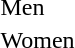<table>
<tr>
<td>Men<br></td>
<td></td>
<td></td>
<td></td>
</tr>
<tr>
<td>Women<br></td>
<td></td>
<td></td>
<td></td>
</tr>
</table>
